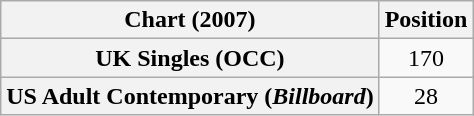<table class="wikitable sortable plainrowheaders">
<tr>
<th>Chart (2007)</th>
<th>Position</th>
</tr>
<tr>
<th scope="row">UK Singles (OCC)</th>
<td style="text-align:center;">170</td>
</tr>
<tr>
<th scope="row">US Adult Contemporary (<em>Billboard</em>)</th>
<td style="text-align:center;">28</td>
</tr>
</table>
